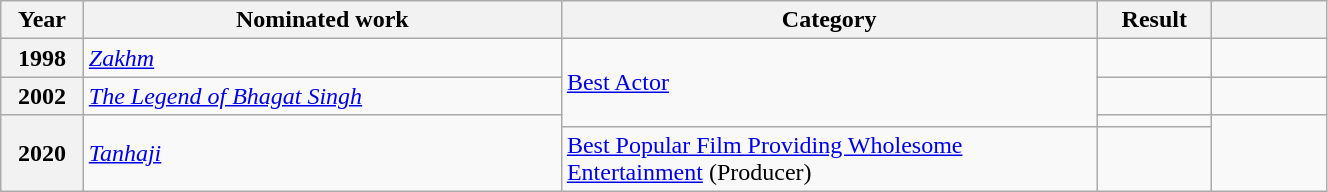<table class="wikitable plainrowheaders" style="width:70%;">
<tr>
<th scope="col" style="width:4%;">Year</th>
<th scope="col" style="width:25%;">Nominated work</th>
<th scope="col" style="width:28%;">Category</th>
<th scope="col" style="width:6%;">Result</th>
<th scope="col" style="width:6%;"></th>
</tr>
<tr>
<th scope="row">1998</th>
<td><em><a href='#'>Zakhm</a></em></td>
<td rowspan="3"><a href='#'>Best Actor</a></td>
<td></td>
<td style="text-align:center;"></td>
</tr>
<tr>
<th scope="row">2002</th>
<td><em><a href='#'>The Legend of Bhagat Singh</a></em></td>
<td></td>
<td style="text-align:center;"></td>
</tr>
<tr>
<th scope="row" rowspan="2">2020</th>
<td rowspan="2"><em><a href='#'>Tanhaji</a></em></td>
<td></td>
<td style="text-align:center;" rowspan="2"></td>
</tr>
<tr>
<td><a href='#'>Best Popular Film Providing Wholesome Entertainment</a> (Producer)</td>
<td></td>
</tr>
</table>
